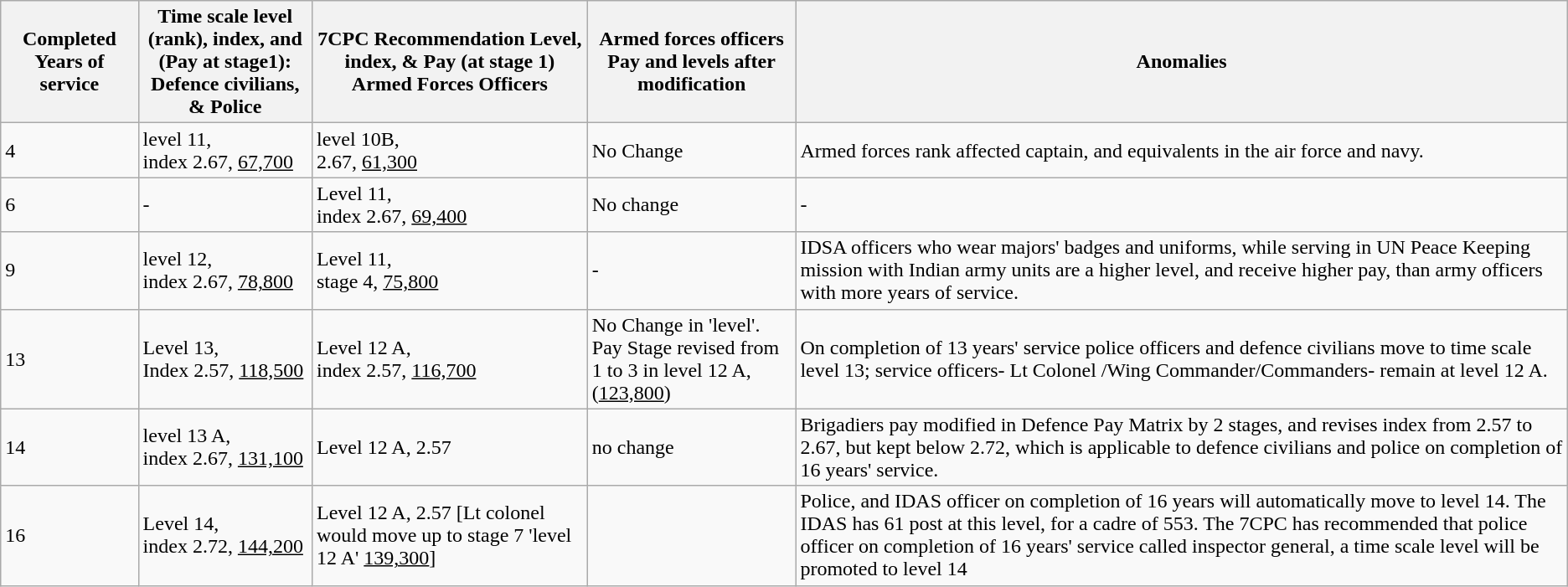<table class="wikitable sortable">
<tr>
<th>Completed Years of service</th>
<th>Time scale level (rank), index, and (Pay at stage1):<br><span>Defence civilians, & Police</span></th>
<th>7CPC Recommendation Level, index, & Pay (at stage 1)<br><span>Armed Forces Officers</span></th>
<th><span>Armed forces officers Pay and levels after modification </span><br></th>
<th>Anomalies</th>
</tr>
<tr>
<td>4</td>
<td>level 11,<br>index 2.67, <u>67,700</u></td>
<td>level 10B,<br>2.67, <u>61,300</u></td>
<td>No Change</td>
<td>Armed forces rank affected captain, and equivalents in the air force and navy.</td>
</tr>
<tr>
<td>6</td>
<td>-</td>
<td>Level 11,<br>index 2.67, <u>69,400</u></td>
<td>No change</td>
<td>-</td>
</tr>
<tr>
<td>9</td>
<td>level 12,<br>index 2.67, <u>78,800</u></td>
<td>Level 11,<br>stage 4, <u>75,800</u></td>
<td>-</td>
<td>IDSA officers who wear majors' badges and uniforms, while serving in UN Peace Keeping mission with Indian army units are a higher level, and receive higher pay, than army officers with more years of service.</td>
</tr>
<tr>
<td>13</td>
<td>Level 13,<br>Index 2.57, <u>118,500</u></td>
<td>Level 12 A,<br>index 2.57, <u>116,700</u></td>
<td>No Change in 'level'.<br>Pay Stage revised from 1 to 3 in level 12 A, (<u>123,800</u>)</td>
<td>On completion of 13 years' service police officers and defence civilians move to time scale level 13; service officers- Lt Colonel /Wing Commander/Commanders- remain at level 12 A.</td>
</tr>
<tr>
<td>14</td>
<td>level 13 A,<br>index 2.67, <u>131,100</u></td>
<td>Level 12 A, 2.57</td>
<td>no change</td>
<td>Brigadiers pay modified in Defence Pay Matrix by 2 stages, and revises index from 2.57 to 2.67, but kept below 2.72, which is applicable to defence civilians and police on completion of 16 years' service.</td>
</tr>
<tr>
<td>16</td>
<td>Level 14,<br>index 2.72, <u>144,200</u></td>
<td>Level 12 A, 2.57 [Lt colonel would move up to stage 7 'level 12 A' <u>139,300</u>]</td>
<td></td>
<td>Police, and IDAS officer on completion of 16 years will automatically move to level 14. The IDAS has 61 post at this level, for a cadre of 553. The 7CPC has recommended that police officer on completion of 16 years' service called inspector general, a time scale level will be promoted to level 14</td>
</tr>
</table>
